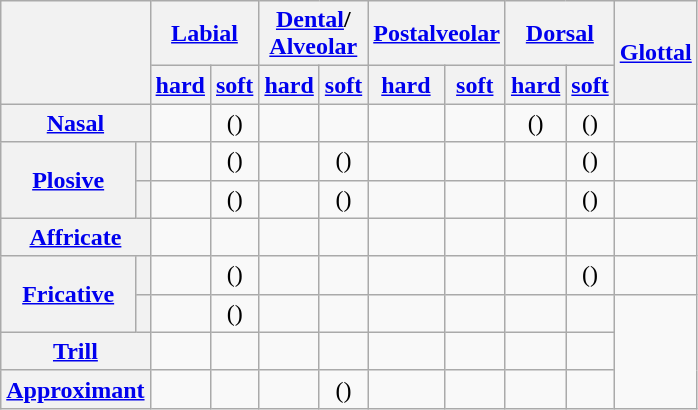<table class="wikitable" style="text-align: center">
<tr>
<th colspan=2 rowspan=2></th>
<th colspan=2><a href='#'>Labial</a></th>
<th colspan=2><a href='#'>Dental</a>/<br><a href='#'>Alveolar</a></th>
<th colspan=2><a href='#'>Postalveolar</a></th>
<th colspan=2><a href='#'>Dorsal</a></th>
<th rowspan=2><a href='#'>Glottal</a></th>
</tr>
<tr class=small>
<th><a href='#'>hard</a></th>
<th><a href='#'>soft</a></th>
<th><a href='#'>hard</a></th>
<th><a href='#'>soft</a></th>
<th><a href='#'>hard</a></th>
<th><a href='#'>soft</a></th>
<th><a href='#'>hard</a></th>
<th><a href='#'>soft</a></th>
</tr>
<tr>
<th colspan=2><a href='#'>Nasal</a></th>
<td></td>
<td>()</td>
<td></td>
<td></td>
<td></td>
<td></td>
<td>()</td>
<td>()</td>
<td></td>
</tr>
<tr>
<th rowspan=2><a href='#'>Plosive</a></th>
<th></th>
<td></td>
<td>()</td>
<td></td>
<td>()</td>
<td></td>
<td></td>
<td></td>
<td>()</td>
<td></td>
</tr>
<tr>
<th></th>
<td></td>
<td>()</td>
<td></td>
<td>()</td>
<td></td>
<td></td>
<td></td>
<td>()</td>
<td></td>
</tr>
<tr>
<th colspan="2"><a href='#'>Affricate</a></th>
<td></td>
<td></td>
<td></td>
<td></td>
<td></td>
<td></td>
<td></td>
<td></td>
<td></td>
</tr>
<tr>
<th rowspan=2><a href='#'>Fricative</a></th>
<th></th>
<td></td>
<td>()</td>
<td></td>
<td></td>
<td></td>
<td></td>
<td></td>
<td>()</td>
<td></td>
</tr>
<tr>
<th></th>
<td></td>
<td>()</td>
<td></td>
<td></td>
<td></td>
<td></td>
<td></td>
<td></td>
<td rowspan="3"></td>
</tr>
<tr>
<th colspan=2><a href='#'>Trill</a></th>
<td></td>
<td></td>
<td></td>
<td></td>
<td></td>
<td></td>
<td></td>
<td></td>
</tr>
<tr>
<th colspan=2><a href='#'>Approximant</a></th>
<td></td>
<td></td>
<td></td>
<td>()</td>
<td></td>
<td></td>
<td></td>
<td></td>
</tr>
</table>
